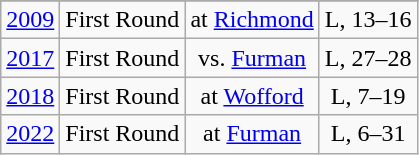<table class="wikitable" style="text-align:center">
<tr>
</tr>
<tr>
<td><a href='#'>2009</a></td>
<td>First Round</td>
<td>at <a href='#'>Richmond</a></td>
<td>L, 13–16</td>
</tr>
<tr>
<td><a href='#'>2017</a></td>
<td>First Round</td>
<td>vs. <a href='#'>Furman</a></td>
<td>L, 27–28</td>
</tr>
<tr>
<td><a href='#'>2018</a></td>
<td>First Round</td>
<td>at <a href='#'>Wofford</a></td>
<td>L, 7–19</td>
</tr>
<tr>
<td><a href='#'>2022</a></td>
<td>First Round</td>
<td>at <a href='#'>Furman</a></td>
<td>L, 6–31</td>
</tr>
</table>
